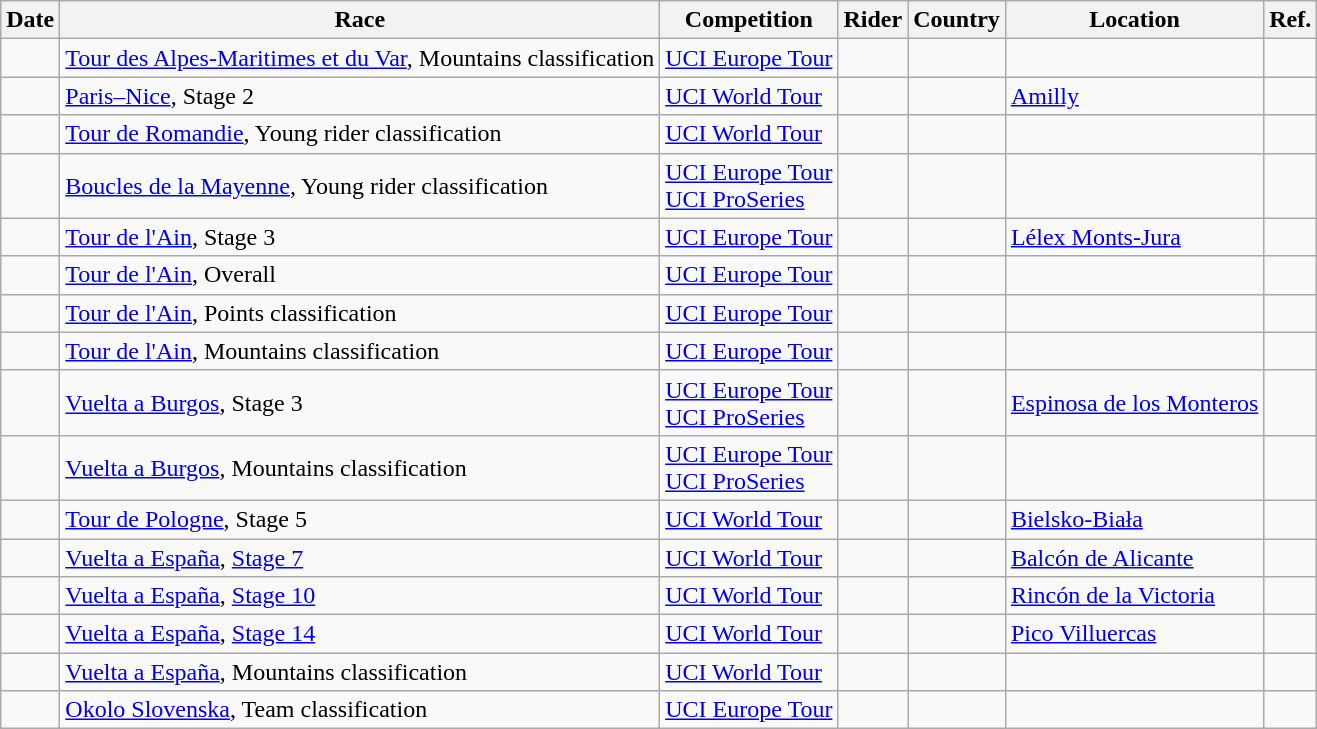<table class="wikitable sortable">
<tr>
<th>Date</th>
<th>Race</th>
<th>Competition</th>
<th>Rider</th>
<th>Country</th>
<th>Location</th>
<th class="unsortable">Ref.</th>
</tr>
<tr>
<td></td>
<td><a href='#'>Tour des Alpes-Maritimes et du Var</a>, Mountains classification</td>
<td><a href='#'>UCI Europe Tour</a></td>
<td></td>
<td></td>
<td></td>
<td align="center"></td>
</tr>
<tr>
<td></td>
<td><a href='#'>Paris–Nice</a>, Stage 2</td>
<td><a href='#'>UCI World Tour</a></td>
<td></td>
<td></td>
<td><a href='#'>Amilly</a></td>
<td align="center"></td>
</tr>
<tr>
<td></td>
<td><a href='#'>Tour de Romandie</a>, Young rider classification</td>
<td><a href='#'>UCI World Tour</a></td>
<td></td>
<td></td>
<td></td>
<td align="center"></td>
</tr>
<tr>
<td></td>
<td><a href='#'>Boucles de la Mayenne</a>, Young rider classification</td>
<td><a href='#'>UCI Europe Tour</a> <br> <a href='#'>UCI ProSeries</a></td>
<td></td>
<td></td>
<td></td>
<td align="center"></td>
</tr>
<tr>
<td></td>
<td><a href='#'>Tour de l'Ain</a>, Stage 3</td>
<td><a href='#'>UCI Europe Tour</a></td>
<td></td>
<td></td>
<td><a href='#'>Lélex Monts-Jura</a></td>
<td align="center"></td>
</tr>
<tr>
<td></td>
<td><a href='#'>Tour de l'Ain</a>, Overall</td>
<td><a href='#'>UCI Europe Tour</a></td>
<td></td>
<td></td>
<td></td>
<td align="center"></td>
</tr>
<tr>
<td></td>
<td><a href='#'>Tour de l'Ain</a>, Points classification</td>
<td><a href='#'>UCI Europe Tour</a></td>
<td></td>
<td></td>
<td></td>
<td align="center"></td>
</tr>
<tr>
<td></td>
<td><a href='#'>Tour de l'Ain</a>, Mountains classification</td>
<td><a href='#'>UCI Europe Tour</a></td>
<td></td>
<td></td>
<td></td>
<td align="center"></td>
</tr>
<tr>
<td></td>
<td><a href='#'>Vuelta a Burgos</a>, Stage 3</td>
<td><a href='#'>UCI Europe Tour</a> <br> <a href='#'>UCI ProSeries</a></td>
<td></td>
<td></td>
<td><a href='#'>Espinosa de los Monteros</a></td>
<td align="center"></td>
</tr>
<tr>
<td></td>
<td><a href='#'>Vuelta a Burgos</a>, Mountains classification</td>
<td><a href='#'>UCI Europe Tour</a> <br> <a href='#'>UCI ProSeries</a></td>
<td></td>
<td></td>
<td></td>
<td align="center"></td>
</tr>
<tr>
<td></td>
<td><a href='#'>Tour de Pologne</a>, Stage 5</td>
<td><a href='#'>UCI World Tour</a></td>
<td></td>
<td></td>
<td><a href='#'>Bielsko-Biała</a></td>
<td align="center"></td>
</tr>
<tr>
<td></td>
<td><a href='#'>Vuelta a España</a>, <a href='#'>Stage 7</a></td>
<td><a href='#'>UCI World Tour</a></td>
<td></td>
<td></td>
<td><a href='#'>Balcón de Alicante</a></td>
<td align="center"></td>
</tr>
<tr>
<td></td>
<td><a href='#'>Vuelta a España</a>, <a href='#'>Stage 10</a></td>
<td><a href='#'>UCI World Tour</a></td>
<td></td>
<td></td>
<td><a href='#'>Rincón de la Victoria</a></td>
<td align="center"></td>
</tr>
<tr>
<td></td>
<td><a href='#'>Vuelta a España</a>, <a href='#'>Stage 14</a></td>
<td><a href='#'>UCI World Tour</a></td>
<td></td>
<td></td>
<td><a href='#'>Pico Villuercas</a></td>
<td align="center"></td>
</tr>
<tr>
<td></td>
<td><a href='#'>Vuelta a España</a>, Mountains classification</td>
<td><a href='#'>UCI World Tour</a></td>
<td></td>
<td></td>
<td></td>
<td align="center"></td>
</tr>
<tr>
<td></td>
<td><a href='#'>Okolo Slovenska</a>, Team classification</td>
<td><a href='#'>UCI Europe Tour</a></td>
<td align="center"></td>
<td></td>
<td></td>
<td align="center"></td>
</tr>
</table>
